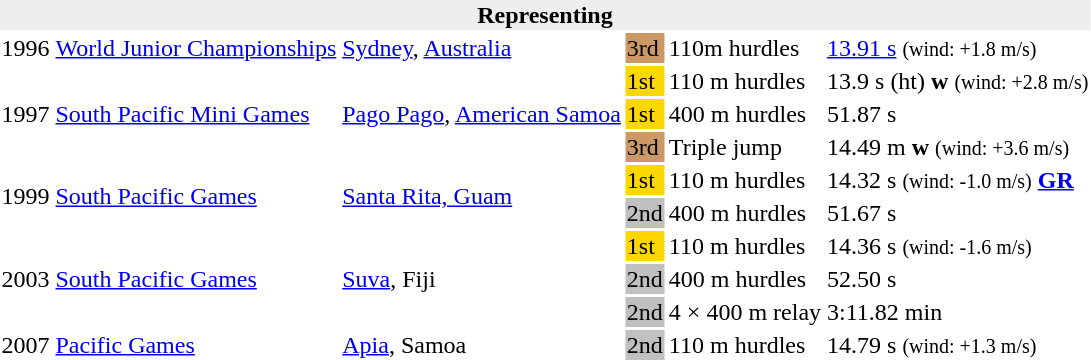<table>
<tr>
<th bgcolor="#eeeeee" colspan="6">Representing </th>
</tr>
<tr>
<td>1996</td>
<td><a href='#'>World Junior Championships</a></td>
<td><a href='#'>Sydney</a>, <a href='#'>Australia</a></td>
<td bgcolor="cc9966">3rd</td>
<td>110m hurdles</td>
<td><a href='#'>13.91 s</a> <small>(wind: +1.8 m/s)</small></td>
</tr>
<tr>
<td rowspan=3>1997</td>
<td rowspan=3><a href='#'>South Pacific Mini Games</a></td>
<td rowspan=3><a href='#'>Pago Pago</a>, <a href='#'>American Samoa</a></td>
<td bgcolor=gold>1st</td>
<td>110 m hurdles</td>
<td>13.9 s (ht) <strong>w</strong> <small>(wind: +2.8 m/s)</small></td>
</tr>
<tr>
<td bgcolor=gold>1st</td>
<td>400 m hurdles</td>
<td>51.87 s</td>
</tr>
<tr>
<td bgcolor=cc9966>3rd</td>
<td>Triple jump</td>
<td>14.49 m <strong>w</strong> <small>(wind: +3.6 m/s)</small></td>
</tr>
<tr>
<td rowspan=2>1999</td>
<td rowspan=2><a href='#'>South Pacific Games</a></td>
<td rowspan=2><a href='#'>Santa Rita, Guam</a></td>
<td bgcolor=gold>1st</td>
<td>110 m hurdles</td>
<td>14.32 s <small>(wind: -1.0 m/s)</small> <strong><a href='#'>GR</a></strong></td>
</tr>
<tr>
<td bgcolor=silver>2nd</td>
<td>400 m hurdles</td>
<td>51.67 s</td>
</tr>
<tr>
<td rowspan=3>2003</td>
<td rowspan=3><a href='#'>South Pacific Games</a></td>
<td rowspan=3><a href='#'>Suva</a>, Fiji</td>
<td bgcolor=gold>1st</td>
<td>110 m hurdles</td>
<td>14.36 s <small>(wind: -1.6 m/s)</small></td>
</tr>
<tr>
<td bgcolor=silver>2nd</td>
<td>400 m hurdles</td>
<td>52.50 s</td>
</tr>
<tr>
<td bgcolor=silver>2nd</td>
<td>4 × 400 m relay</td>
<td>3:11.82 min</td>
</tr>
<tr>
<td>2007</td>
<td><a href='#'>Pacific Games</a></td>
<td><a href='#'>Apia</a>, Samoa</td>
<td bgcolor=silver>2nd</td>
<td>110 m hurdles</td>
<td>14.79 s <small>(wind: +1.3 m/s)</small></td>
</tr>
</table>
